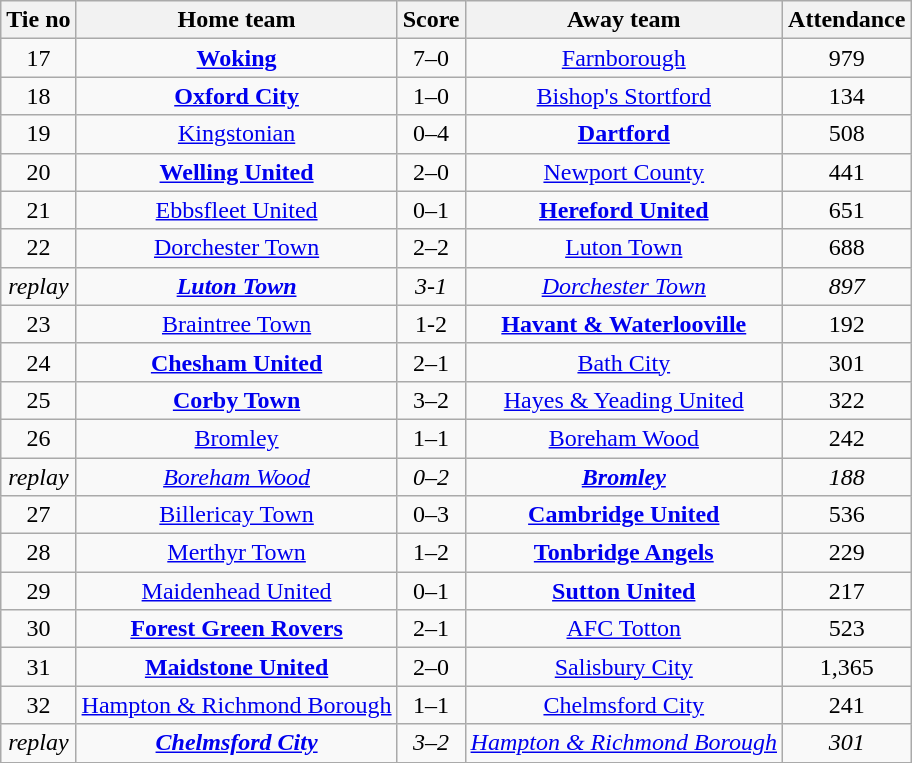<table class="wikitable" style="text-align:center">
<tr>
<th>Tie no</th>
<th>Home team</th>
<th>Score</th>
<th>Away team</th>
<th>Attendance</th>
</tr>
<tr>
<td>17</td>
<td><strong><a href='#'>Woking</a></strong></td>
<td>7–0</td>
<td><a href='#'>Farnborough</a></td>
<td>979</td>
</tr>
<tr>
<td>18</td>
<td><strong><a href='#'>Oxford City</a></strong></td>
<td>1–0</td>
<td><a href='#'>Bishop's Stortford</a></td>
<td>134</td>
</tr>
<tr>
<td>19</td>
<td><a href='#'>Kingstonian</a></td>
<td>0–4</td>
<td><strong><a href='#'>Dartford</a></strong></td>
<td>508</td>
</tr>
<tr>
<td>20</td>
<td><strong><a href='#'>Welling United</a></strong></td>
<td>2–0</td>
<td><a href='#'>Newport County</a></td>
<td>441</td>
</tr>
<tr>
<td>21</td>
<td><a href='#'>Ebbsfleet United</a></td>
<td>0–1</td>
<td><strong><a href='#'>Hereford United</a></strong></td>
<td>651</td>
</tr>
<tr>
<td>22</td>
<td><a href='#'>Dorchester Town</a></td>
<td>2–2</td>
<td><a href='#'>Luton Town</a></td>
<td>688</td>
</tr>
<tr>
<td><em>replay</em></td>
<td><strong><em><a href='#'>Luton Town</a></em></strong></td>
<td><em>3-1</em></td>
<td><em><a href='#'>Dorchester Town</a></em></td>
<td><em>897</em></td>
</tr>
<tr>
<td>23</td>
<td><a href='#'>Braintree Town</a></td>
<td>1-2</td>
<td><strong><a href='#'>Havant & Waterlooville</a></strong></td>
<td>192</td>
</tr>
<tr>
<td>24</td>
<td><strong><a href='#'>Chesham United</a></strong></td>
<td>2–1</td>
<td><a href='#'>Bath City</a></td>
<td>301</td>
</tr>
<tr>
<td>25</td>
<td><strong><a href='#'>Corby Town</a></strong></td>
<td>3–2</td>
<td><a href='#'>Hayes & Yeading United</a></td>
<td>322</td>
</tr>
<tr>
<td>26</td>
<td><a href='#'>Bromley</a></td>
<td>1–1</td>
<td><a href='#'>Boreham Wood</a></td>
<td>242</td>
</tr>
<tr>
<td><em>replay</em></td>
<td><em><a href='#'>Boreham Wood</a></em></td>
<td><em>0–2</em></td>
<td><strong><em><a href='#'>Bromley</a></em></strong></td>
<td><em>188</em></td>
</tr>
<tr>
<td>27</td>
<td><a href='#'>Billericay Town</a></td>
<td>0–3</td>
<td><strong><a href='#'>Cambridge United</a></strong></td>
<td>536</td>
</tr>
<tr>
<td>28</td>
<td><a href='#'>Merthyr Town</a></td>
<td>1–2</td>
<td><strong><a href='#'>Tonbridge Angels</a></strong></td>
<td>229</td>
</tr>
<tr>
<td>29</td>
<td><a href='#'>Maidenhead United</a></td>
<td>0–1</td>
<td><strong><a href='#'>Sutton United</a></strong></td>
<td>217</td>
</tr>
<tr>
<td>30</td>
<td><strong><a href='#'>Forest Green Rovers</a></strong></td>
<td>2–1</td>
<td><a href='#'>AFC Totton</a></td>
<td>523</td>
</tr>
<tr>
<td>31</td>
<td><strong><a href='#'>Maidstone United</a></strong></td>
<td>2–0</td>
<td><a href='#'>Salisbury City</a></td>
<td>1,365</td>
</tr>
<tr>
<td>32</td>
<td><a href='#'>Hampton & Richmond Borough</a></td>
<td>1–1</td>
<td><a href='#'>Chelmsford City</a></td>
<td>241</td>
</tr>
<tr>
<td><em>replay</em></td>
<td><strong><em><a href='#'>Chelmsford City</a></em></strong></td>
<td><em>3–2</em></td>
<td><em><a href='#'>Hampton & Richmond Borough</a></em></td>
<td><em>301</em></td>
</tr>
<tr>
</tr>
</table>
